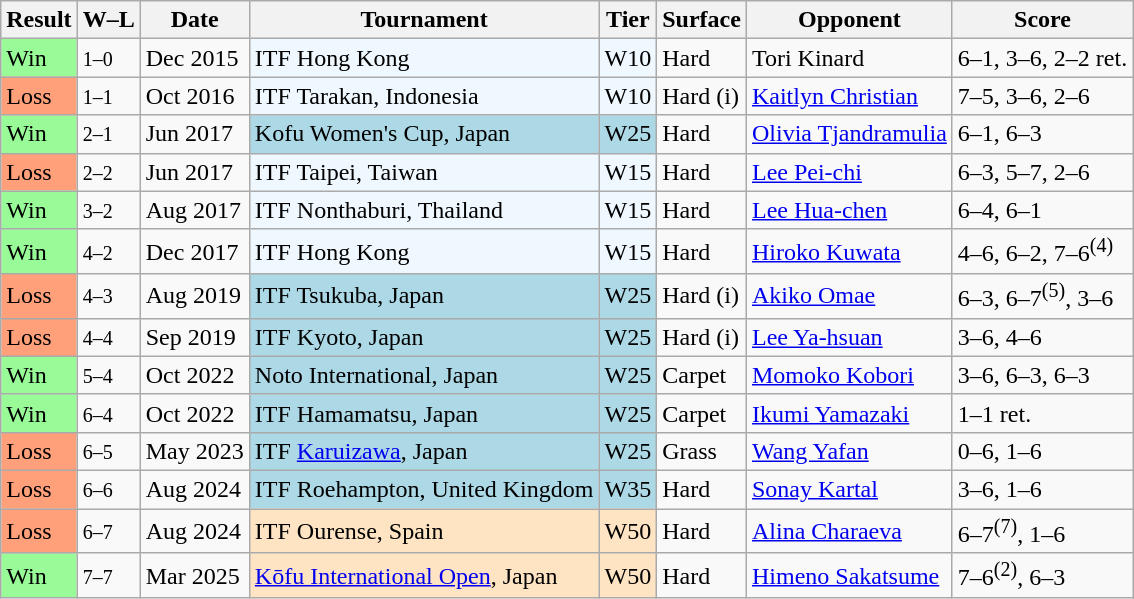<table class="sortable wikitable">
<tr>
<th>Result</th>
<th class=unsortable>W–L</th>
<th>Date</th>
<th>Tournament</th>
<th>Tier</th>
<th>Surface</th>
<th>Opponent</th>
<th class=unsortable>Score</th>
</tr>
<tr>
<td style="background:#98fb98;">Win</td>
<td><small>1–0</small></td>
<td>Dec 2015</td>
<td style="background:#f0f8ff;">ITF Hong Kong</td>
<td style="background:#f0f8ff;">W10</td>
<td>Hard</td>
<td> Tori Kinard</td>
<td>6–1, 3–6, 2–2 ret.</td>
</tr>
<tr>
<td style="background:#ffa07a;">Loss</td>
<td><small>1–1</small></td>
<td>Oct 2016</td>
<td style="background:#f0f8ff;">ITF Tarakan, Indonesia</td>
<td style="background:#f0f8ff;">W10</td>
<td>Hard (i)</td>
<td> <a href='#'>Kaitlyn Christian</a></td>
<td>7–5, 3–6, 2–6</td>
</tr>
<tr>
<td style="background:#98fb98;">Win</td>
<td><small>2–1</small></td>
<td>Jun 2017</td>
<td style="background:lightblue;">Kofu Women's Cup, Japan</td>
<td style="background:lightblue;">W25</td>
<td>Hard</td>
<td> <a href='#'>Olivia Tjandramulia</a></td>
<td>6–1, 6–3</td>
</tr>
<tr>
<td style="background:#ffa07a;">Loss</td>
<td><small>2–2</small></td>
<td>Jun 2017</td>
<td style="background:#f0f8ff;">ITF Taipei, Taiwan</td>
<td style="background:#f0f8ff;">W15</td>
<td>Hard</td>
<td> <a href='#'>Lee Pei-chi</a></td>
<td>6–3, 5–7, 2–6</td>
</tr>
<tr>
<td style="background:#98fb98;">Win</td>
<td><small>3–2</small></td>
<td>Aug 2017</td>
<td style="background:#f0f8ff;">ITF Nonthaburi, Thailand</td>
<td style="background:#f0f8ff;">W15</td>
<td>Hard</td>
<td> <a href='#'>Lee Hua-chen</a></td>
<td>6–4, 6–1</td>
</tr>
<tr>
<td style="background:#98fb98;">Win</td>
<td><small>4–2</small></td>
<td>Dec 2017</td>
<td style="background:#f0f8ff;">ITF Hong Kong</td>
<td style="background:#f0f8ff;">W15</td>
<td>Hard</td>
<td> <a href='#'>Hiroko Kuwata</a></td>
<td>4–6, 6–2, 7–6<sup>(4)</sup></td>
</tr>
<tr>
<td style="background:#ffa07a;">Loss</td>
<td><small>4–3</small></td>
<td>Aug 2019</td>
<td style="background:lightblue;">ITF Tsukuba, Japan</td>
<td style="background:lightblue;">W25</td>
<td>Hard (i)</td>
<td> <a href='#'>Akiko Omae</a></td>
<td>6–3, 6–7<sup>(5)</sup>, 3–6</td>
</tr>
<tr>
<td style="background:#ffa07a;">Loss</td>
<td><small>4–4</small></td>
<td>Sep 2019</td>
<td style="background:lightblue;">ITF Kyoto, Japan</td>
<td style="background:lightblue;">W25</td>
<td>Hard (i)</td>
<td> <a href='#'>Lee Ya-hsuan</a></td>
<td>3–6, 4–6</td>
</tr>
<tr>
<td style="background:#98fb98;">Win</td>
<td><small>5–4</small></td>
<td>Oct 2022</td>
<td style="background:lightblue;">Noto International, Japan</td>
<td style="background:lightblue;">W25</td>
<td>Carpet</td>
<td> <a href='#'>Momoko Kobori</a></td>
<td>3–6, 6–3, 6–3</td>
</tr>
<tr>
<td style="background:#98fb98;">Win</td>
<td><small>6–4</small></td>
<td>Oct 2022</td>
<td style="background:lightblue;">ITF Hamamatsu, Japan</td>
<td style="background:lightblue;">W25</td>
<td>Carpet</td>
<td> <a href='#'>Ikumi Yamazaki</a></td>
<td>1–1 ret.</td>
</tr>
<tr>
<td style="background:#ffa07a;">Loss</td>
<td><small>6–5</small></td>
<td>May 2023</td>
<td style="background:lightblue;">ITF <a href='#'>Karuizawa</a>, Japan</td>
<td style="background:lightblue;">W25</td>
<td>Grass</td>
<td> <a href='#'>Wang Yafan</a></td>
<td>0–6, 1–6</td>
</tr>
<tr>
<td style="background:#ffa07a;">Loss</td>
<td><small>6–6</small></td>
<td>Aug 2024</td>
<td style="background:lightblue;">ITF Roehampton, United Kingdom</td>
<td style="background:lightblue;">W35</td>
<td>Hard</td>
<td> <a href='#'>Sonay Kartal</a></td>
<td>3–6, 1–6</td>
</tr>
<tr>
<td style="background:#ffa07a;">Loss</td>
<td><small>6–7</small></td>
<td>Aug 2024</td>
<td style="background:#ffe4c4;">ITF Ourense, Spain</td>
<td style="background:#ffe4c4;">W50</td>
<td>Hard</td>
<td> <a href='#'>Alina Charaeva</a></td>
<td>6–7<sup>(7)</sup>, 1–6</td>
</tr>
<tr>
<td style="background:#98fb98;">Win</td>
<td><small>7–7</small></td>
<td>Mar 2025</td>
<td style="background:#ffe4c4;"><a href='#'>Kōfu International Open</a>, Japan</td>
<td style="background:#ffe4c4;">W50</td>
<td>Hard</td>
<td> <a href='#'>Himeno Sakatsume</a></td>
<td>7–6<sup>(2)</sup>, 6–3</td>
</tr>
</table>
